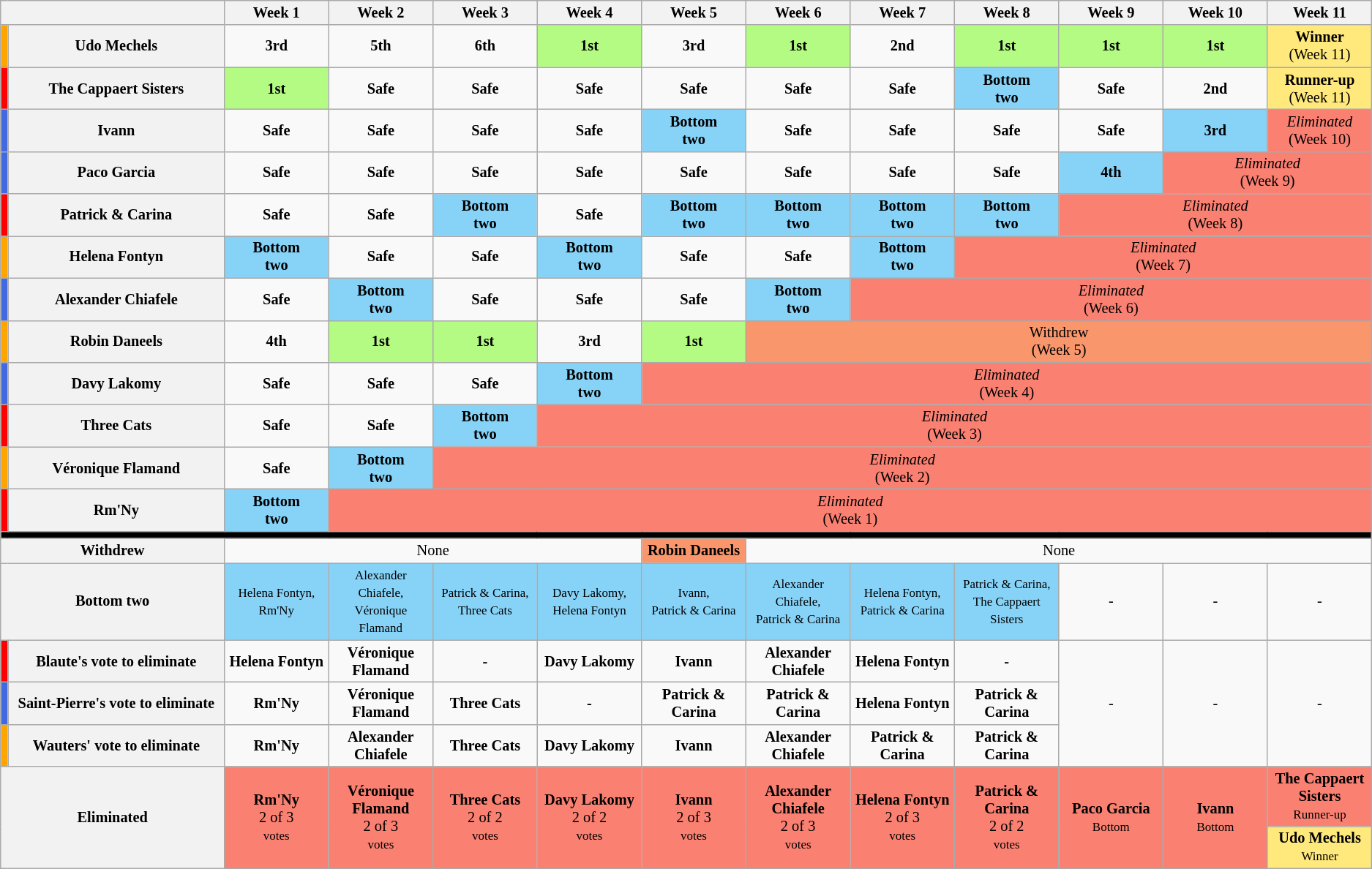<table class="wikitable" style="text-align:center; font-size:85%">
<tr>
<th style="width:15%" colspan=2></th>
<th style="width:7%">Week 1</th>
<th style="width:7%">Week 2</th>
<th style="width:7%">Week 3</th>
<th style="width:7%">Week 4</th>
<th style="width:7%">Week 5</th>
<th style="width:7%">Week 6</th>
<th style="width:7%">Week 7</th>
<th style="width:7%">Week 8</th>
<th style="width:7%">Week 9</th>
<th style="width:7%">Week 10</th>
<th style="width:7%">Week 11</th>
</tr>
<tr>
<th style="background:#FFA500"></th>
<th>Udo Mechels</th>
<td><strong>3rd</strong></td>
<td><strong>5th</strong></td>
<td><strong>6th</strong></td>
<td bgcolor="#B4FB84"><strong>1st</strong></td>
<td><strong>3rd</strong></td>
<td bgcolor="#B4FB84"><strong>1st</strong></td>
<td><strong>2nd</strong></td>
<td bgcolor="#B4FB84"><strong>1st</strong></td>
<td bgcolor="#B4FB84"><strong>1st</strong></td>
<td bgcolor="#B4FB84"><strong>1st</strong></td>
<td style="background:#FFE87C"><strong>Winner</strong><br>(Week 11)</td>
</tr>
<tr>
<th style="background:#FF0000"></th>
<th>The Cappaert Sisters</th>
<td bgcolor="#B4FB84"><strong>1st</strong></td>
<td><strong>Safe</strong></td>
<td><strong>Safe</strong></td>
<td><strong>Safe</strong></td>
<td><strong>Safe</strong></td>
<td><strong>Safe</strong></td>
<td><strong>Safe</strong></td>
<td bgcolor="#87D3F8"><strong>Bottom<br>two</strong></td>
<td><strong>Safe</strong></td>
<td><strong>2nd</strong></td>
<td style="background:#FFE87C"><strong>Runner-up</strong><br>(Week 11)</td>
</tr>
<tr>
<th style="background:#4169E1"></th>
<th>Ivann</th>
<td><strong>Safe</strong></td>
<td><strong>Safe</strong></td>
<td><strong>Safe</strong></td>
<td><strong>Safe</strong></td>
<td bgcolor="#87D3F8"><strong>Bottom<br>two</strong></td>
<td><strong>Safe</strong></td>
<td><strong>Safe</strong></td>
<td><strong>Safe</strong></td>
<td><strong>Safe</strong></td>
<td bgcolor="#87D3F8"><strong>3rd</strong></td>
<td style="background:#FA8072"><em>Eliminated</em><br>(Week 10)</td>
</tr>
<tr>
<th style="background:#4169E1"></th>
<th>Paco Garcia</th>
<td><strong>Safe</strong></td>
<td><strong>Safe</strong></td>
<td><strong>Safe</strong></td>
<td><strong>Safe</strong></td>
<td><strong>Safe</strong></td>
<td><strong>Safe</strong></td>
<td><strong>Safe</strong></td>
<td><strong>Safe</strong></td>
<td bgcolor="#87D3F8"><strong>4th</strong></td>
<td style="background:#FA8072" colspan=2><em>Eliminated</em><br>(Week 9)</td>
</tr>
<tr>
<th style="background:#FF0000"></th>
<th>Patrick & Carina</th>
<td><strong>Safe</strong></td>
<td><strong>Safe</strong></td>
<td bgcolor="#87D3F8"><strong>Bottom<br>two</strong></td>
<td><strong>Safe</strong></td>
<td bgcolor="#87D3F8"><strong>Bottom<br>two</strong></td>
<td bgcolor="#87D3F8"><strong>Bottom<br>two</strong></td>
<td bgcolor="#87D3F8"><strong>Bottom<br>two</strong></td>
<td bgcolor="#87D3F8"><strong>Bottom<br>two</strong></td>
<td style="background:#FA8072" colspan=3><em>Eliminated</em><br>(Week 8)</td>
</tr>
<tr>
<th style="background:#FFA500"></th>
<th>Helena Fontyn</th>
<td bgcolor="#87D3F8"><strong>Bottom<br>two</strong></td>
<td><strong>Safe</strong></td>
<td><strong>Safe</strong></td>
<td bgcolor="#87D3F8"><strong>Bottom<br>two</strong></td>
<td><strong>Safe</strong></td>
<td><strong>Safe</strong></td>
<td bgcolor="#87D3F8"><strong>Bottom<br>two</strong></td>
<td style="background:#FA8072" colspan=4><em>Eliminated</em><br>(Week 7)</td>
</tr>
<tr>
<th style="background:#4169E1"></th>
<th>Alexander Chiafele</th>
<td><strong>Safe</strong></td>
<td bgcolor="#87D3F8"><strong>Bottom<br>two</strong></td>
<td><strong>Safe</strong></td>
<td><strong>Safe</strong></td>
<td><strong>Safe</strong></td>
<td bgcolor="#87D3F8"><strong>Bottom<br>two</strong></td>
<td style="background:#FA8072" colspan=5><em>Eliminated</em><br>(Week 6)</td>
</tr>
<tr>
<th style="background:#FFA500"></th>
<th>Robin Daneels</th>
<td><strong>4th</strong></td>
<td bgcolor="#B4FB84"><strong>1st</strong></td>
<td bgcolor="#B4FB84"><strong>1st</strong></td>
<td><strong>3rd</strong></td>
<td bgcolor="#B4FB84"><strong>1st</strong></td>
<td style="background:#F9966B" colspan=6>Withdrew<br>(Week 5)</td>
</tr>
<tr>
<th style="background:#4169E1"></th>
<th>Davy Lakomy</th>
<td><strong>Safe</strong></td>
<td><strong>Safe</strong></td>
<td><strong>Safe</strong></td>
<td bgcolor="#87D3F8"><strong>Bottom<br>two</strong></td>
<td style="background:#FA8072" colspan=7><em>Eliminated</em><br>(Week 4)</td>
</tr>
<tr>
<th style="background:#FF0000"></th>
<th>Three Cats</th>
<td><strong>Safe</strong></td>
<td><strong>Safe</strong></td>
<td bgcolor="#87D3F8"><strong>Bottom<br>two</strong></td>
<td style="background:#FA8072" colspan=8><em>Eliminated</em><br>(Week 3)</td>
</tr>
<tr>
<th style="background:#FFA500"></th>
<th>Véronique Flamand</th>
<td><strong>Safe</strong></td>
<td bgcolor="#87D3F8"><strong>Bottom<br>two</strong></td>
<td style="background:#FA8072" colspan=9><em>Eliminated</em><br>(Week 2)</td>
</tr>
<tr>
<th style="background:#FF0000"></th>
<th>Rm'Ny</th>
<td bgcolor="#87D3F8"><strong>Bottom<br>two</strong></td>
<td style="background:#FA8072" colspan=10><em>Eliminated</em><br>(Week 1)</td>
</tr>
<tr>
<td style="background:#000000" colspan=13></td>
</tr>
<tr>
<th colspan=2>Withdrew</th>
<td colspan=4>None</td>
<td style="background:#F9966B"><strong>Robin Daneels</strong></td>
<td colspan=6>None</td>
</tr>
<tr>
<th colspan=2>Bottom two</th>
<td style="background:#87D3F8"><small>Helena Fontyn,<br>Rm'Ny</small></td>
<td style="background:#87D3F8"><small>Alexander Chiafele,<br>Véronique Flamand</small></td>
<td style="background:#87D3F8"><small>Patrick & Carina,<br>Three Cats</small></td>
<td style="background:#87D3F8"><small>Davy Lakomy,<br>Helena Fontyn</small></td>
<td style="background:#87D3F8"><small>Ivann,<br>Patrick & Carina</small></td>
<td style="background:#87D3F8"><small>Alexander Chiafele,<br>Patrick & Carina</small></td>
<td style="background:#87D3F8"><small>Helena Fontyn,<br>Patrick & Carina</small></td>
<td style="background:#87D3F8"><small>Patrick & Carina,<br>The Cappaert Sisters</small></td>
<td>-</td>
<td>-</td>
<td>-</td>
</tr>
<tr>
<th style="background:#FF0000"></th>
<th>Blaute's vote to eliminate</th>
<td><strong>Helena Fontyn</strong></td>
<td><strong>Véronique Flamand</strong></td>
<td><strong>-</strong></td>
<td><strong>Davy Lakomy</strong></td>
<td><strong>Ivann</strong></td>
<td><strong>Alexander Chiafele</strong></td>
<td><strong>Helena Fontyn</strong></td>
<td><strong>-</strong></td>
<td rowspan=3>-</td>
<td rowspan=3>-</td>
<td rowspan=3>-</td>
</tr>
<tr>
<th style="background:#4169E1"></th>
<th>Saint-Pierre's vote to eliminate</th>
<td><strong>Rm'Ny</strong></td>
<td><strong>Véronique Flamand</strong></td>
<td><strong>Three Cats</strong></td>
<td><strong>-</strong></td>
<td><strong>Patrick & Carina</strong></td>
<td><strong>Patrick & Carina</strong></td>
<td><strong>Helena Fontyn</strong></td>
<td><strong>Patrick & Carina</strong></td>
</tr>
<tr>
<th style="background:#FFA500"></th>
<th>Wauters' vote to eliminate</th>
<td><strong>Rm'Ny</strong></td>
<td><strong>Alexander Chiafele</strong></td>
<td><strong>Three Cats</strong></td>
<td><strong>Davy Lakomy</strong></td>
<td><strong>Ivann</strong></td>
<td><strong>Alexander Chiafele</strong></td>
<td><strong>Patrick & Carina</strong></td>
<td><strong>Patrick & Carina</strong></td>
</tr>
<tr>
<th colspan=2 rowspan=2>Eliminated</th>
<td style="background:#FA8072" rowspan=2><strong>Rm'Ny</strong><br>2 of 3<br><small>votes</small></td>
<td style="background:#FA8072" rowspan=2><strong>Véronique Flamand</strong><br>2 of 3 <br><small>votes</small></td>
<td style="background:#FA8072" rowspan=2><strong>Three Cats</strong><br>2 of 2<br><small>votes</small></td>
<td style="background:#FA8072" rowspan=2><strong>Davy Lakomy</strong><br>2 of 2<br><small>votes</small></td>
<td style="background:#FA8072" rowspan=2><strong>Ivann</strong><br>2 of 3<br><small>votes</small></td>
<td style="background:#FA8072" rowspan=2><strong>Alexander Chiafele</strong><br>2 of 3<br><small>votes</small></td>
<td style="background:#FA8072" rowspan=2><strong>Helena Fontyn</strong><br>2 of 3<br><small>votes</small></td>
<td style="background:#FA8072" rowspan=2><strong>Patrick & Carina</strong><br>2 of 2<br><small>votes</small></td>
<td style="background:#FA8072" rowspan=2><strong>Paco Garcia</strong><br><small>Bottom</small></td>
<td style="background:#FA8072" rowspan=2><strong>Ivann</strong><br><small>Bottom</small></td>
<td style="background:#FA8072"><strong>The Cappaert Sisters</strong><br><small>Runner-up</small></td>
</tr>
<tr>
<td style="background:#FFE87C"><strong>Udo Mechels</strong><br><small>Winner</small></td>
</tr>
</table>
